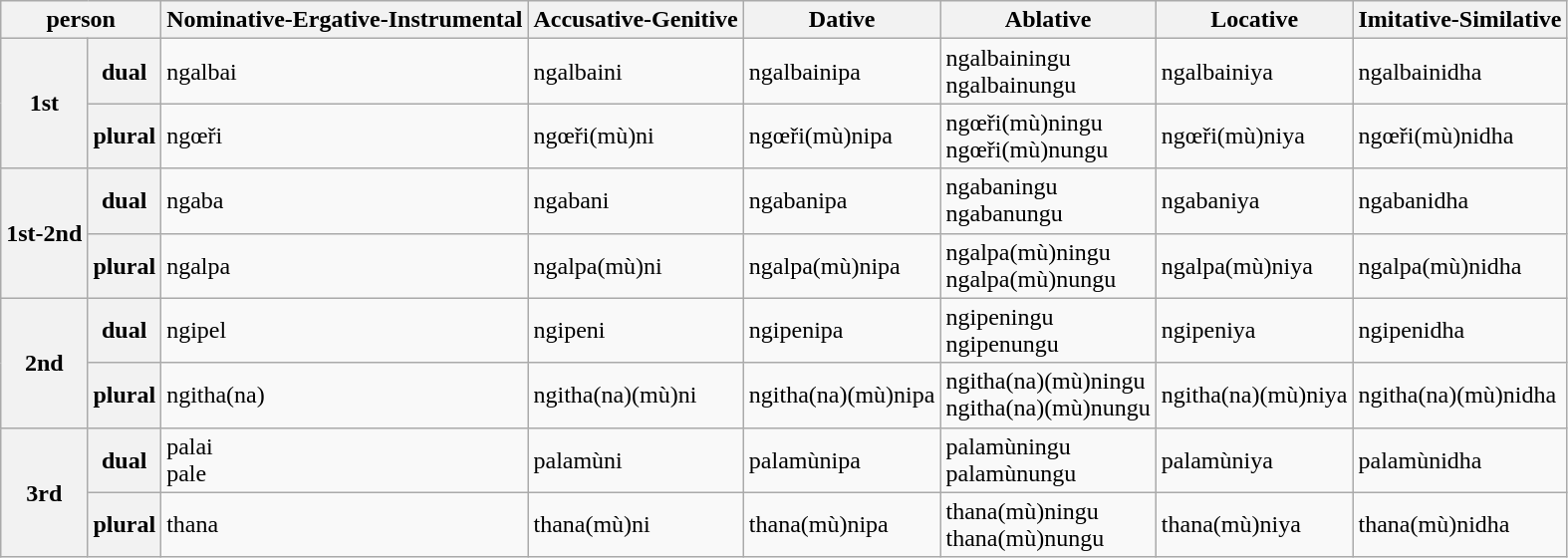<table class="wikitable">
<tr>
<th colspan="2">person</th>
<th>Nominative-Ergative-Instrumental</th>
<th>Accusative-Genitive</th>
<th>Dative</th>
<th>Ablative</th>
<th>Locative</th>
<th>Imitative-Similative</th>
</tr>
<tr>
<th rowspan="2">1st</th>
<th>dual</th>
<td>ngalbai</td>
<td>ngalbaini</td>
<td>ngalbainipa</td>
<td>ngalbainingu<br>ngalbainungu</td>
<td>ngalbainiya</td>
<td>ngalbainidha</td>
</tr>
<tr>
<th>plural</th>
<td>ngœři</td>
<td>ngœři(mù)ni</td>
<td>ngœři(mù)nipa</td>
<td>ngœři(mù)ningu<br>ngœři(mù)nungu</td>
<td>ngœři(mù)niya</td>
<td>ngœři(mù)nidha</td>
</tr>
<tr>
<th rowspan="2">1st-2nd</th>
<th>dual</th>
<td>ngaba</td>
<td>ngabani</td>
<td>ngabanipa</td>
<td>ngabaningu<br>ngabanungu</td>
<td>ngabaniya</td>
<td>ngabanidha</td>
</tr>
<tr>
<th>plural</th>
<td>ngalpa</td>
<td>ngalpa(mù)ni</td>
<td>ngalpa(mù)nipa</td>
<td>ngalpa(mù)ningu<br>ngalpa(mù)nungu</td>
<td>ngalpa(mù)niya</td>
<td>ngalpa(mù)nidha</td>
</tr>
<tr>
<th rowspan="2">2nd</th>
<th>dual</th>
<td>ngipel</td>
<td>ngipeni</td>
<td>ngipenipa</td>
<td>ngipeningu<br>ngipenungu</td>
<td>ngipeniya</td>
<td>ngipenidha</td>
</tr>
<tr>
<th>plural</th>
<td>ngitha(na)</td>
<td>ngitha(na)(mù)ni</td>
<td>ngitha(na)(mù)nipa</td>
<td>ngitha(na)(mù)ningu<br>ngitha(na)(mù)nungu</td>
<td>ngitha(na)(mù)niya</td>
<td>ngitha(na)(mù)nidha</td>
</tr>
<tr>
<th rowspan="2">3rd</th>
<th>dual</th>
<td>palai<br>pale</td>
<td>palamùni</td>
<td>palamùnipa</td>
<td>palamùningu<br>palamùnungu</td>
<td>palamùniya</td>
<td>palamùnidha</td>
</tr>
<tr>
<th>plural</th>
<td>thana</td>
<td>thana(mù)ni</td>
<td>thana(mù)nipa</td>
<td>thana(mù)ningu<br>thana(mù)nungu</td>
<td>thana(mù)niya</td>
<td>thana(mù)nidha</td>
</tr>
</table>
